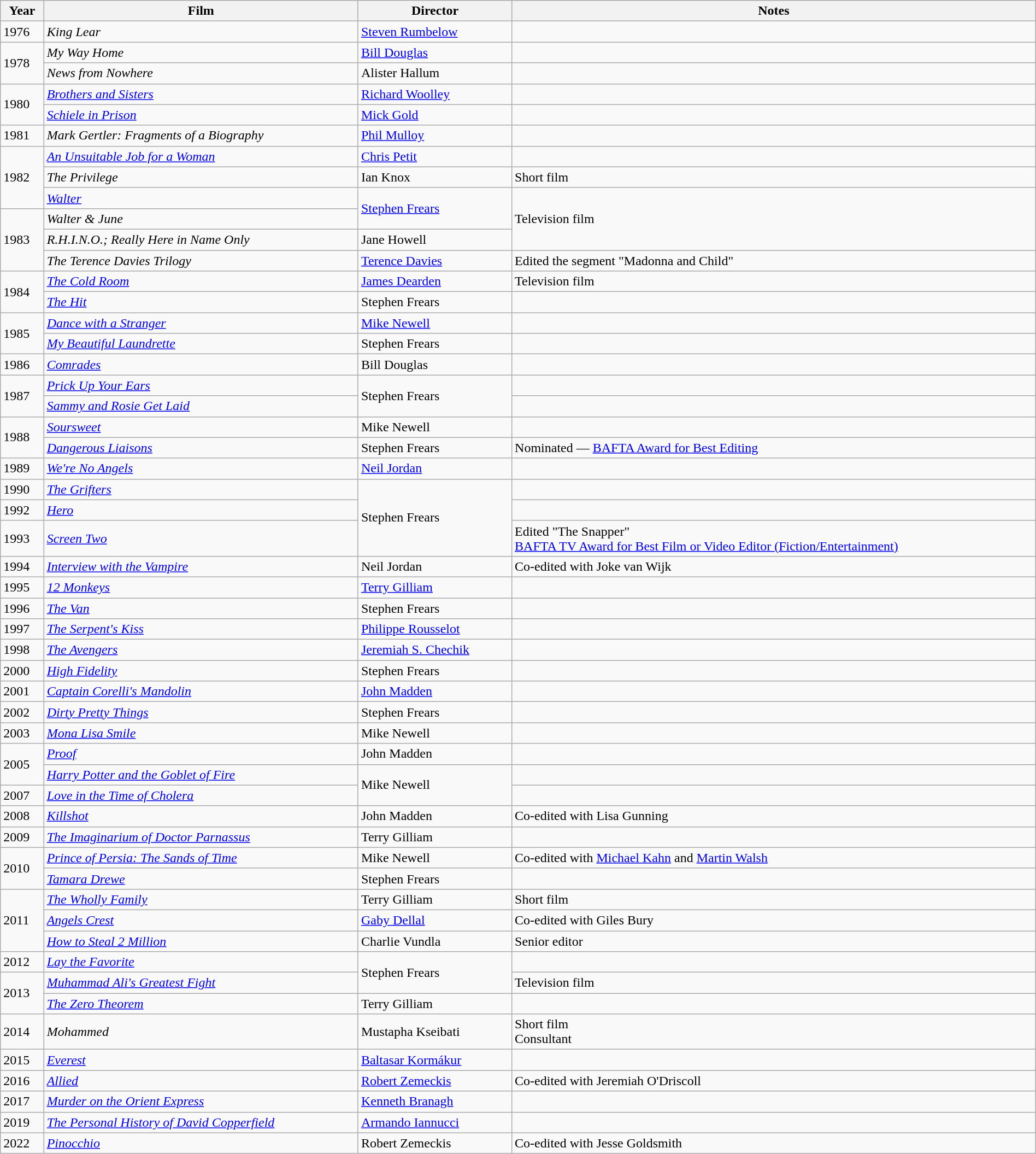<table class="wikitable" style="width:100%">
<tr>
<th>Year</th>
<th>Film</th>
<th>Director</th>
<th>Notes</th>
</tr>
<tr>
<td>1976</td>
<td><em>King Lear</em></td>
<td><a href='#'>Steven Rumbelow</a></td>
<td></td>
</tr>
<tr>
<td rowspan=2>1978</td>
<td><em>My Way Home</em></td>
<td><a href='#'>Bill Douglas</a></td>
<td></td>
</tr>
<tr>
<td><em>News from Nowhere</em></td>
<td>Alister Hallum</td>
<td></td>
</tr>
<tr>
<td rowspan=2>1980</td>
<td><em><a href='#'>Brothers and Sisters</a></em></td>
<td><a href='#'>Richard Woolley</a></td>
<td></td>
</tr>
<tr>
<td><em><a href='#'>Schiele in Prison</a></em></td>
<td><a href='#'>Mick Gold</a></td>
<td></td>
</tr>
<tr>
<td>1981</td>
<td><em>Mark Gertler: Fragments of a Biography</em></td>
<td><a href='#'>Phil Mulloy</a></td>
<td></td>
</tr>
<tr>
<td rowspan=3>1982</td>
<td><em><a href='#'>An Unsuitable Job for a Woman</a></em></td>
<td><a href='#'>Chris Petit</a></td>
<td></td>
</tr>
<tr>
<td><em>The Privilege</em></td>
<td>Ian Knox</td>
<td>Short film</td>
</tr>
<tr>
<td><em><a href='#'>Walter</a></em></td>
<td rowspan=2><a href='#'>Stephen Frears</a></td>
<td rowspan=3>Television film</td>
</tr>
<tr>
<td rowspan=3>1983</td>
<td><em>Walter & June</em></td>
</tr>
<tr>
<td><em>R.H.I.N.O.; Really Here in Name Only</em></td>
<td>Jane Howell</td>
</tr>
<tr>
<td><em>The Terence Davies Trilogy</em></td>
<td><a href='#'>Terence Davies</a></td>
<td>Edited the segment "Madonna and Child"</td>
</tr>
<tr>
<td rowspan=2>1984</td>
<td><em><a href='#'>The Cold Room</a></em></td>
<td><a href='#'>James Dearden</a></td>
<td>Television film</td>
</tr>
<tr>
<td><em><a href='#'>The Hit</a></em></td>
<td>Stephen Frears</td>
<td></td>
</tr>
<tr>
<td rowspan=2>1985</td>
<td><em><a href='#'>Dance with a Stranger</a></em></td>
<td><a href='#'>Mike Newell</a></td>
<td></td>
</tr>
<tr>
<td><em><a href='#'>My Beautiful Laundrette</a></em></td>
<td>Stephen Frears</td>
<td></td>
</tr>
<tr>
<td>1986</td>
<td><em><a href='#'>Comrades</a></em></td>
<td>Bill Douglas</td>
<td></td>
</tr>
<tr>
<td rowspan=2>1987</td>
<td><em><a href='#'>Prick Up Your Ears</a></em></td>
<td rowspan=2>Stephen Frears</td>
<td></td>
</tr>
<tr>
<td><em><a href='#'>Sammy and Rosie Get Laid</a></em></td>
<td></td>
</tr>
<tr>
<td rowspan=2>1988</td>
<td><em><a href='#'>Soursweet</a></em></td>
<td>Mike Newell</td>
<td></td>
</tr>
<tr>
<td><em><a href='#'>Dangerous Liaisons</a></em></td>
<td>Stephen Frears</td>
<td>Nominated — <a href='#'>BAFTA Award for Best Editing</a></td>
</tr>
<tr>
<td>1989</td>
<td><em><a href='#'>We're No Angels</a></em></td>
<td><a href='#'>Neil Jordan</a></td>
<td></td>
</tr>
<tr>
<td>1990</td>
<td><em><a href='#'>The Grifters</a></em></td>
<td rowspan=3>Stephen Frears</td>
<td></td>
</tr>
<tr>
<td>1992</td>
<td><em><a href='#'>Hero</a></em></td>
<td></td>
</tr>
<tr>
<td>1993</td>
<td><em><a href='#'>Screen Two</a></em></td>
<td>Edited "The Snapper"<br><a href='#'>BAFTA TV Award for Best Film or Video Editor (Fiction/Entertainment)</a></td>
</tr>
<tr>
<td>1994</td>
<td><em><a href='#'>Interview with the Vampire</a></em></td>
<td>Neil Jordan</td>
<td>Co-edited with Joke van Wijk</td>
</tr>
<tr>
<td>1995</td>
<td><em><a href='#'>12 Monkeys</a></em></td>
<td><a href='#'>Terry Gilliam</a></td>
<td></td>
</tr>
<tr>
<td>1996</td>
<td><em><a href='#'>The Van</a></em></td>
<td>Stephen Frears</td>
<td></td>
</tr>
<tr>
<td>1997</td>
<td><em><a href='#'>The Serpent's Kiss</a></em></td>
<td><a href='#'>Philippe Rousselot</a></td>
<td></td>
</tr>
<tr>
<td>1998</td>
<td><em><a href='#'>The Avengers</a></em></td>
<td><a href='#'>Jeremiah S. Chechik</a></td>
<td></td>
</tr>
<tr>
<td>2000</td>
<td><em><a href='#'>High Fidelity</a></em></td>
<td>Stephen Frears</td>
<td></td>
</tr>
<tr>
<td>2001</td>
<td><em><a href='#'>Captain Corelli's Mandolin</a></em></td>
<td><a href='#'>John Madden</a></td>
<td></td>
</tr>
<tr>
<td>2002</td>
<td><em><a href='#'>Dirty Pretty Things</a></em></td>
<td>Stephen Frears</td>
<td></td>
</tr>
<tr>
<td>2003</td>
<td><em><a href='#'>Mona Lisa Smile</a></em></td>
<td>Mike Newell</td>
<td></td>
</tr>
<tr>
<td rowspan=2>2005</td>
<td><em><a href='#'>Proof</a></em></td>
<td>John Madden</td>
<td></td>
</tr>
<tr>
<td><em><a href='#'>Harry Potter and the Goblet of Fire</a></em></td>
<td rowspan=2>Mike Newell</td>
<td></td>
</tr>
<tr>
<td>2007</td>
<td><em><a href='#'>Love in the Time of Cholera</a></em></td>
<td></td>
</tr>
<tr>
<td>2008</td>
<td><em><a href='#'>Killshot</a></em></td>
<td>John Madden</td>
<td>Co-edited with Lisa Gunning</td>
</tr>
<tr>
<td>2009</td>
<td><em><a href='#'>The Imaginarium of Doctor Parnassus</a></em></td>
<td>Terry Gilliam</td>
<td></td>
</tr>
<tr>
<td rowspan=2>2010</td>
<td><em><a href='#'>Prince of Persia: The Sands of Time</a></em></td>
<td>Mike Newell</td>
<td>Co-edited with <a href='#'>Michael Kahn</a> and <a href='#'>Martin Walsh</a></td>
</tr>
<tr>
<td><em><a href='#'>Tamara Drewe</a></em></td>
<td>Stephen Frears</td>
<td></td>
</tr>
<tr>
<td rowspan=3>2011</td>
<td><em><a href='#'>The Wholly Family</a></em></td>
<td>Terry Gilliam</td>
<td>Short film</td>
</tr>
<tr>
<td><em><a href='#'>Angels Crest</a></em></td>
<td><a href='#'>Gaby Dellal</a></td>
<td>Co-edited with Giles Bury</td>
</tr>
<tr>
<td><em><a href='#'>How to Steal 2 Million</a></em></td>
<td>Charlie Vundla</td>
<td>Senior editor</td>
</tr>
<tr>
<td>2012</td>
<td><em><a href='#'>Lay the Favorite</a></em></td>
<td rowspan=2>Stephen Frears</td>
<td></td>
</tr>
<tr>
<td rowspan=2>2013</td>
<td><em><a href='#'>Muhammad Ali's Greatest Fight</a></em></td>
<td>Television film</td>
</tr>
<tr>
<td><em><a href='#'>The Zero Theorem</a></em></td>
<td>Terry Gilliam</td>
<td></td>
</tr>
<tr>
<td>2014</td>
<td><em>Mohammed</em></td>
<td>Mustapha Kseibati</td>
<td>Short film<br>Consultant</td>
</tr>
<tr>
<td>2015</td>
<td><em><a href='#'>Everest</a></em></td>
<td><a href='#'>Baltasar Kormákur</a></td>
<td></td>
</tr>
<tr>
<td>2016</td>
<td><em><a href='#'>Allied</a></em></td>
<td><a href='#'>Robert Zemeckis</a></td>
<td>Co-edited with Jeremiah O'Driscoll</td>
</tr>
<tr>
<td>2017</td>
<td><em><a href='#'>Murder on the Orient Express</a></em></td>
<td><a href='#'>Kenneth Branagh</a></td>
<td></td>
</tr>
<tr>
<td>2019</td>
<td><em><a href='#'>The Personal History of David Copperfield</a></em></td>
<td><a href='#'>Armando Iannucci</a></td>
<td></td>
</tr>
<tr>
<td>2022</td>
<td><em><a href='#'>Pinocchio</a></em></td>
<td>Robert Zemeckis</td>
<td>Co-edited with Jesse Goldsmith</td>
</tr>
</table>
